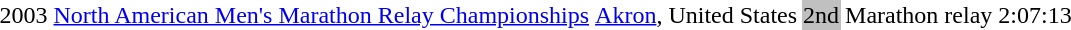<table>
<tr>
<td>2003</td>
<td><a href='#'>North American Men's Marathon Relay Championships</a></td>
<td><a href='#'>Akron</a>, United States</td>
<td bgcolor=silver>2nd</td>
<td>Marathon relay</td>
<td>2:07:13</td>
</tr>
</table>
